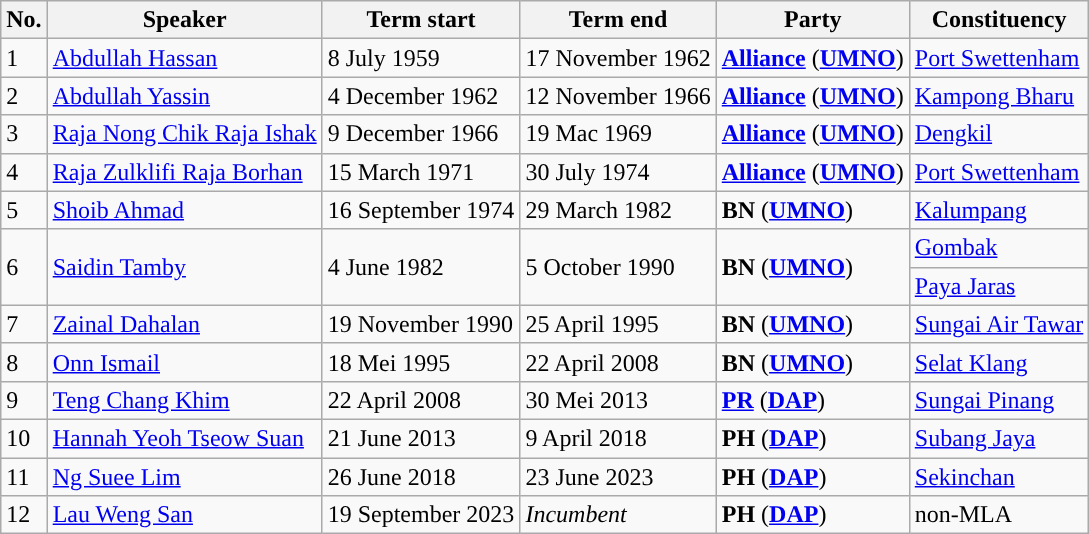<table class=wikitable>
<tr>
<th>No.</th>
<th>Speaker</th>
<th>Term start</th>
<th>Term end</th>
<th>Party</th>
<th>Constituency</th>
</tr>
<tr>
<td>1</td>
<td><a href='#'>Abdullah Hassan</a></td>
<td>8 July 1959</td>
<td>17 November 1962</td>
<td><strong><a href='#'>Alliance</a></strong> (<strong><a href='#'>UMNO</a></strong>)</td>
<td><a href='#'>Port Swettenham</a></td>
</tr>
<tr>
<td>2</td>
<td><a href='#'>Abdullah Yassin</a></td>
<td>4 December 1962</td>
<td>12 November 1966</td>
<td><strong><a href='#'>Alliance</a></strong> (<strong><a href='#'>UMNO</a></strong>)</td>
<td><a href='#'>Kampong Bharu</a></td>
</tr>
<tr>
<td>3</td>
<td><a href='#'>Raja Nong Chik Raja Ishak</a></td>
<td>9 December 1966</td>
<td>19 Mac 1969</td>
<td><strong><a href='#'>Alliance</a></strong> (<strong><a href='#'>UMNO</a></strong>)</td>
<td><a href='#'>Dengkil</a></td>
</tr>
<tr>
<td>4</td>
<td><a href='#'>Raja Zulklifi Raja Borhan</a></td>
<td>15 March 1971</td>
<td>30 July 1974</td>
<td><strong><a href='#'>Alliance</a></strong> (<strong><a href='#'>UMNO</a></strong>)</td>
<td><a href='#'>Port Swettenham</a></td>
</tr>
<tr>
<td>5</td>
<td><a href='#'>Shoib Ahmad</a></td>
<td>16 September 1974</td>
<td>29 March 1982</td>
<td><strong>BN</strong> (<strong><a href='#'>UMNO</a></strong>)</td>
<td><a href='#'>Kalumpang</a></td>
</tr>
<tr>
<td rowspan=2>6</td>
<td rowspan=2><a href='#'>Saidin Tamby</a></td>
<td rowspan="2">4 June 1982</td>
<td rowspan=2>5 October 1990</td>
<td rowspan=2><strong>BN</strong> (<strong><a href='#'>UMNO</a></strong>)</td>
<td><a href='#'>Gombak</a></td>
</tr>
<tr>
<td><a href='#'>Paya Jaras</a></td>
</tr>
<tr>
<td>7</td>
<td><a href='#'>Zainal Dahalan</a></td>
<td>19 November 1990</td>
<td>25 April 1995</td>
<td><strong>BN</strong> (<strong><a href='#'>UMNO</a></strong>)</td>
<td><a href='#'>Sungai Air Tawar</a></td>
</tr>
<tr>
<td>8</td>
<td><a href='#'>Onn Ismail</a></td>
<td>18 Mei 1995</td>
<td>22 April 2008</td>
<td><strong>BN</strong> (<strong><a href='#'>UMNO</a></strong>)</td>
<td><a href='#'>Selat Klang</a></td>
</tr>
<tr>
<td>9</td>
<td><a href='#'>Teng Chang Khim</a></td>
<td>22 April 2008</td>
<td>30 Mei 2013</td>
<td><strong><a href='#'>PR</a></strong> (<strong><a href='#'>DAP</a></strong>)</td>
<td><a href='#'>Sungai Pinang</a></td>
</tr>
<tr>
<td>10</td>
<td><a href='#'>Hannah Yeoh Tseow Suan</a></td>
<td>21 June 2013</td>
<td>9 April 2018</td>
<td><strong>PH</strong> (<strong><a href='#'>DAP</a></strong>)</td>
<td><a href='#'>Subang Jaya</a></td>
</tr>
<tr>
<td>11</td>
<td><a href='#'>Ng Suee Lim</a></td>
<td>26 June 2018</td>
<td>23 June 2023</td>
<td><strong>PH</strong> (<strong><a href='#'>DAP</a></strong>)</td>
<td><a href='#'>Sekinchan</a></td>
</tr>
<tr>
<td>12</td>
<td><a href='#'>Lau Weng San</a></td>
<td>19 September 2023</td>
<td><em>Incumbent</em></td>
<td><strong>PH</strong> (<strong><a href='#'>DAP</a></strong>)</td>
<td>non-MLA</td>
</tr>
</table>
